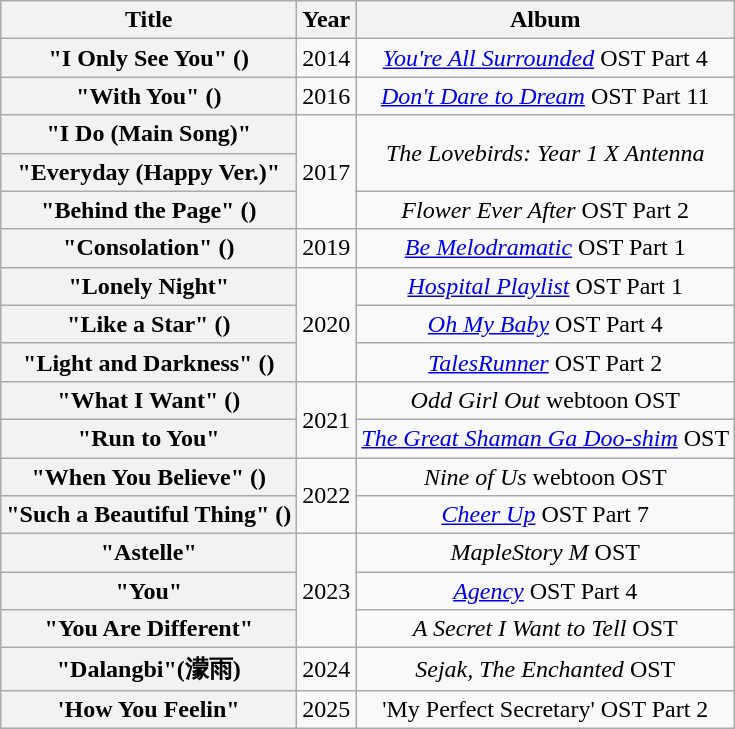<table class="wikitable plainrowheaders" style="text-align:center;">
<tr>
<th>Title</th>
<th>Year</th>
<th>Album</th>
</tr>
<tr>
<th scope="row">"I Only See You" ()</th>
<td>2014</td>
<td><em><a href='#'>You're All Surrounded</a></em> OST Part 4</td>
</tr>
<tr>
<th scope="row">"With You" ()</th>
<td>2016</td>
<td><em><a href='#'>Don't Dare to Dream</a></em> OST Part 11</td>
</tr>
<tr>
<th scope="row">"I Do (Main Song)" </th>
<td rowspan="3">2017</td>
<td rowspan="2"><em>The Lovebirds: Year 1 X Antenna</em></td>
</tr>
<tr>
<th scope="row">"Everyday (Happy Ver.)" </th>
</tr>
<tr>
<th scope="row">"Behind the Page" ()</th>
<td><em>Flower Ever After</em> OST Part 2</td>
</tr>
<tr>
<th scope="row">"Consolation" ()</th>
<td>2019</td>
<td><em><a href='#'>Be Melodramatic</a></em> OST Part 1</td>
</tr>
<tr>
<th scope="row">"Lonely Night"</th>
<td rowspan="3">2020</td>
<td><em><a href='#'>Hospital Playlist</a></em> OST Part 1</td>
</tr>
<tr>
<th scope="row">"Like a Star" ()</th>
<td><em><a href='#'>Oh My Baby</a></em> OST Part 4</td>
</tr>
<tr>
<th scope="row">"Light and Darkness" ()</th>
<td><em><a href='#'>TalesRunner</a></em> OST Part 2</td>
</tr>
<tr>
<th scope="row">"What I Want" ()</th>
<td rowspan="2">2021</td>
<td><em>Odd Girl Out</em> webtoon OST</td>
</tr>
<tr>
<th scope="row">"Run to You"</th>
<td><em><a href='#'>The Great Shaman Ga Doo-shim</a></em> OST</td>
</tr>
<tr>
<th scope="row">"When You Believe" ()</th>
<td rowspan="2">2022</td>
<td><em>Nine of Us</em> webtoon OST</td>
</tr>
<tr>
<th scope="row">"Such a Beautiful Thing"  ()</th>
<td><em><a href='#'>Cheer Up</a></em> OST Part 7</td>
</tr>
<tr>
<th scope="row">"Astelle"</th>
<td rowspan="3">2023</td>
<td><em>MapleStory M</em> OST</td>
</tr>
<tr>
<th scope="row">"You"</th>
<td><em><a href='#'>Agency</a></em> OST Part 4</td>
</tr>
<tr>
<th scope="row">"You Are Different"</th>
<td><em>A Secret I Want to Tell</em> OST</td>
</tr>
<tr>
<th scope="row">"Dalangbi"(濛雨)</th>
<td>2024</td>
<td><em>Sejak, The Enchanted</em> OST</td>
</tr>
<tr>
<th scope="row">'How You Feelin"</th>
<td>2025</td>
<td>'My Perfect Secretary' OST Part 2</td>
</tr>
</table>
